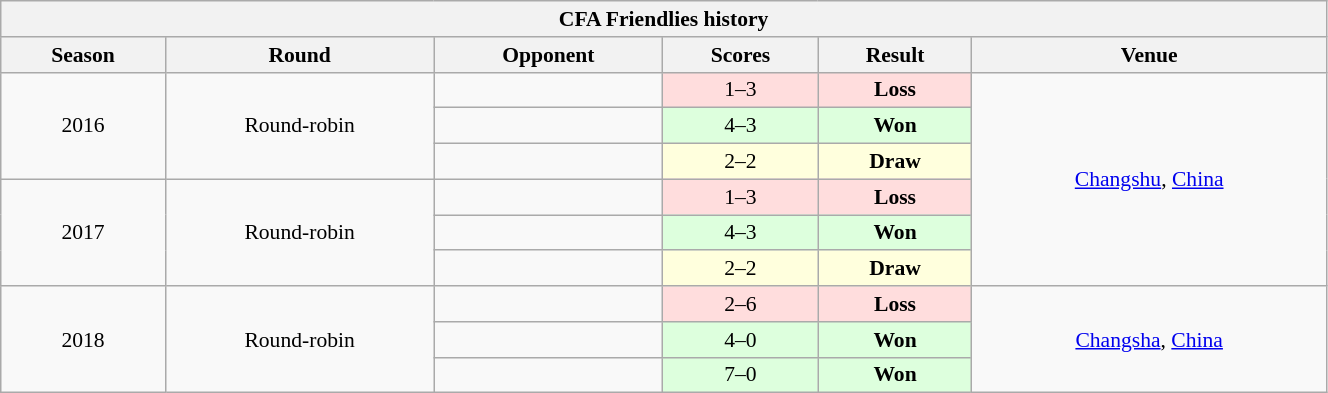<table class="wikitable collapsible collapsed" style="text-align:center; font-size:90%; width:70%;">
<tr>
<th colspan="6">CFA Friendlies history</th>
</tr>
<tr>
<th>Season</th>
<th>Round</th>
<th>Opponent</th>
<th>Scores</th>
<th>Result</th>
<th>Venue</th>
</tr>
<tr>
<td rowspan=3>2016</td>
<td rowspan=3>Round-robin</td>
<td style="text-align:left"></td>
<td style="background:#fdd;">1–3</td>
<td style="background:#fdd;"><strong>Loss</strong></td>
<td rowspan=6> <a href='#'>Changshu</a>, <a href='#'>China</a></td>
</tr>
<tr>
<td style="text-align:left"></td>
<td style="background:#dfd;">4–3</td>
<td style="background:#dfd;"><strong>Won</strong></td>
</tr>
<tr>
<td style="text-align:left"></td>
<td style="background:#ffd;">2–2</td>
<td style="background:#ffd;"><strong>Draw</strong></td>
</tr>
<tr>
<td rowspan=3>2017</td>
<td rowspan=3>Round-robin</td>
<td style="text-align:left"></td>
<td style="background:#fdd;">1–3</td>
<td style="background:#fdd;"><strong>Loss</strong></td>
</tr>
<tr>
<td style="text-align:left"></td>
<td style="background:#dfd;">4–3</td>
<td style="background:#dfd;"><strong>Won</strong></td>
</tr>
<tr>
<td style="text-align:left"></td>
<td style="background:#ffd;">2–2</td>
<td style="background:#ffd;"><strong>Draw</strong></td>
</tr>
<tr>
<td rowspan=3>2018</td>
<td rowspan=3>Round-robin</td>
<td style="text-align:left"></td>
<td style="background:#fdd;">2–6</td>
<td style="background:#fdd;"><strong>Loss</strong></td>
<td rowspan=3> <a href='#'>Changsha</a>, <a href='#'>China</a></td>
</tr>
<tr>
<td style="text-align:left"></td>
<td style="background:#dfd;">4–0</td>
<td style="background:#dfd;"><strong>Won</strong></td>
</tr>
<tr>
<td style="text-align:left"></td>
<td style="background:#dfd;">7–0</td>
<td style="background:#dfd;"><strong>Won</strong></td>
</tr>
</table>
